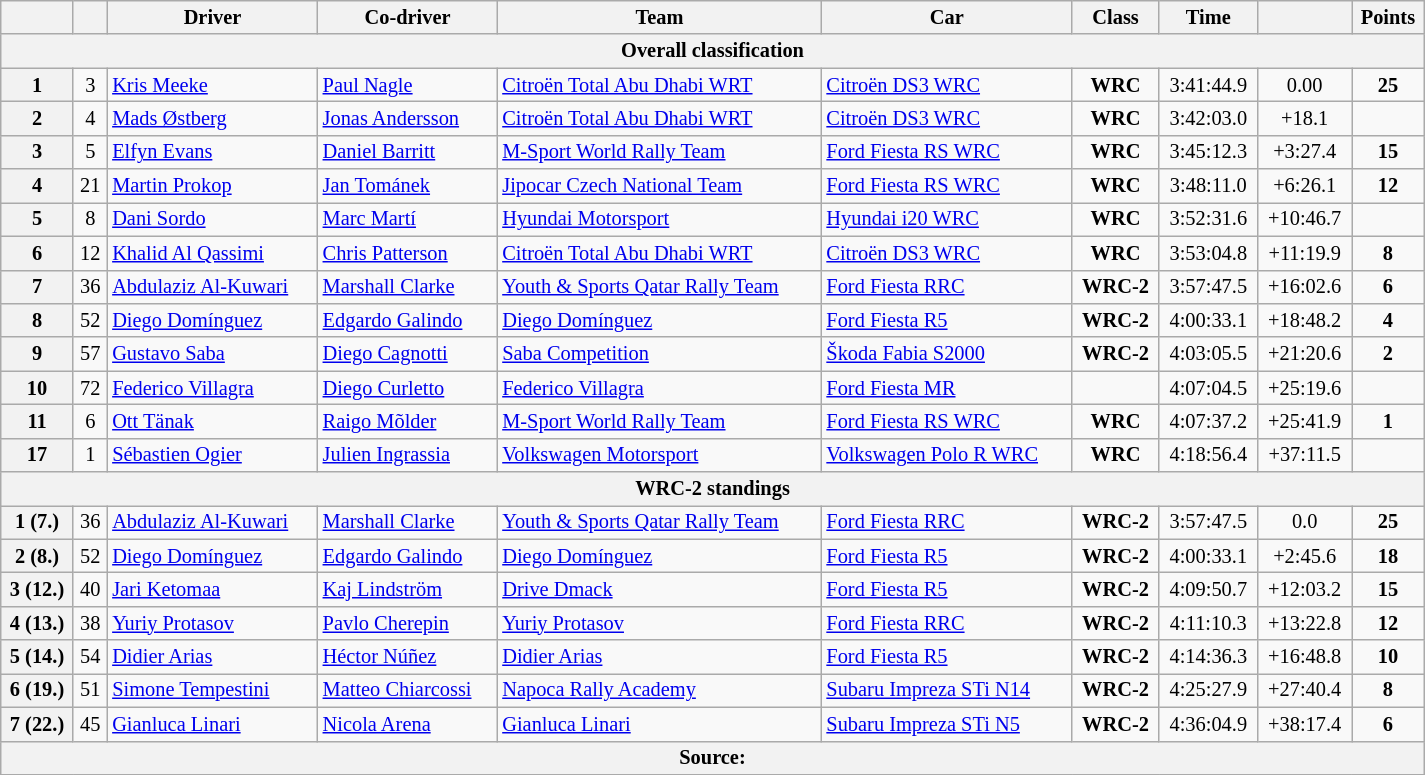<table class="wikitable" width=85% style="text-align: left; font-size: 85%; max-width: 950px;">
<tr>
<th></th>
<th></th>
<th>Driver</th>
<th>Co-driver</th>
<th>Team</th>
<th>Car</th>
<th>Class</th>
<th>Time</th>
<th></th>
<th>Points</th>
</tr>
<tr>
<th colspan=10>Overall classification</th>
</tr>
<tr>
<th>1</th>
<td align="center">3</td>
<td> <a href='#'>Kris Meeke</a></td>
<td> <a href='#'>Paul Nagle</a></td>
<td> <a href='#'>Citroën Total Abu Dhabi WRT</a></td>
<td><a href='#'>Citroën DS3 WRC</a></td>
<td align="center"><strong><span>WRC</span></strong></td>
<td align="center">3:41:44.9</td>
<td align="center">0.00</td>
<td align="center"><strong>25</strong></td>
</tr>
<tr>
<th>2</th>
<td align="center">4</td>
<td> <a href='#'>Mads Østberg</a></td>
<td> <a href='#'>Jonas Andersson</a></td>
<td> <a href='#'>Citroën Total Abu Dhabi WRT</a></td>
<td><a href='#'>Citroën DS3 WRC</a></td>
<td align="center"><strong><span>WRC</span></strong></td>
<td align="center">3:42:03.0</td>
<td align="center">+18.1</td>
<td align="center"><strong></strong></td>
</tr>
<tr>
<th>3</th>
<td align="center">5</td>
<td> <a href='#'>Elfyn Evans</a></td>
<td> <a href='#'>Daniel Barritt</a></td>
<td> <a href='#'>M-Sport World Rally Team</a></td>
<td><a href='#'>Ford Fiesta RS WRC</a></td>
<td align="center"><strong><span>WRC</span></strong></td>
<td align="center">3:45:12.3</td>
<td align="center">+3:27.4</td>
<td align="center"><strong>15</strong></td>
</tr>
<tr>
<th>4</th>
<td align="center">21</td>
<td> <a href='#'>Martin Prokop</a></td>
<td> <a href='#'>Jan Tománek</a></td>
<td> <a href='#'>Jipocar Czech National Team</a></td>
<td><a href='#'>Ford Fiesta RS WRC</a></td>
<td align="center"><strong><span>WRC</span></strong></td>
<td align="center">3:48:11.0</td>
<td align="center">+6:26.1</td>
<td align="center"><strong>12</strong></td>
</tr>
<tr>
<th>5</th>
<td align="center">8</td>
<td> <a href='#'>Dani Sordo</a></td>
<td> <a href='#'>Marc Martí</a></td>
<td> <a href='#'>Hyundai Motorsport</a></td>
<td><a href='#'>Hyundai i20 WRC</a></td>
<td align="center"><strong><span>WRC</span></strong></td>
<td align="center">3:52:31.6</td>
<td align="center">+10:46.7</td>
<td align="center"><strong></strong></td>
</tr>
<tr>
<th>6</th>
<td align="center">12</td>
<td> <a href='#'>Khalid Al Qassimi</a></td>
<td> <a href='#'>Chris Patterson</a></td>
<td> <a href='#'>Citroën Total Abu Dhabi WRT</a></td>
<td><a href='#'>Citroën DS3 WRC</a></td>
<td align="center"><strong><span>WRC</span></strong></td>
<td align="center">3:53:04.8</td>
<td align="center">+11:19.9</td>
<td align="center"><strong>8</strong></td>
</tr>
<tr>
<th>7</th>
<td align="center">36</td>
<td> <a href='#'>Abdulaziz Al-Kuwari</a></td>
<td> <a href='#'>Marshall Clarke</a></td>
<td> <a href='#'>Youth & Sports Qatar Rally Team</a></td>
<td><a href='#'>Ford Fiesta RRC</a></td>
<td align="center"><strong><span>WRC-2</span></strong></td>
<td align="center">3:57:47.5</td>
<td align="center">+16:02.6</td>
<td align="center"><strong>6</strong></td>
</tr>
<tr>
<th>8</th>
<td align="center">52</td>
<td> <a href='#'>Diego Domínguez</a></td>
<td> <a href='#'>Edgardo Galindo</a></td>
<td> <a href='#'>Diego Domínguez</a></td>
<td><a href='#'>Ford Fiesta R5</a></td>
<td align="center"><strong><span>WRC-2</span></strong></td>
<td align="center">4:00:33.1</td>
<td align="center">+18:48.2</td>
<td align="center"><strong>4</strong></td>
</tr>
<tr>
<th>9</th>
<td align="center">57</td>
<td> <a href='#'>Gustavo Saba</a></td>
<td> <a href='#'>Diego Cagnotti</a></td>
<td> <a href='#'>Saba Competition</a></td>
<td><a href='#'>Škoda Fabia S2000</a></td>
<td align="center"><strong><span>WRC-2</span></strong></td>
<td align="center">4:03:05.5</td>
<td align="center">+21:20.6</td>
<td align="center"><strong>2</strong></td>
</tr>
<tr>
<th>10</th>
<td align="center">72</td>
<td> <a href='#'>Federico Villagra</a></td>
<td> <a href='#'>Diego Curletto</a></td>
<td> <a href='#'>Federico Villagra</a></td>
<td><a href='#'>Ford Fiesta MR</a></td>
<td align="center"></td>
<td align="center">4:07:04.5</td>
<td align="center">+25:19.6</td>
<td align="center"></td>
</tr>
<tr>
<th>11</th>
<td align="center">6</td>
<td> <a href='#'>Ott Tänak</a></td>
<td> <a href='#'>Raigo Mõlder</a></td>
<td> <a href='#'>M-Sport World Rally Team</a></td>
<td><a href='#'>Ford Fiesta RS WRC</a></td>
<td align="center"><strong><span>WRC</span></strong></td>
<td align="center">4:07:37.2</td>
<td align="center">+25:41.9</td>
<td align="center"><strong>1</strong></td>
</tr>
<tr>
<th>17</th>
<td align="center">1</td>
<td> <a href='#'>Sébastien Ogier</a></td>
<td> <a href='#'>Julien Ingrassia</a></td>
<td> <a href='#'>Volkswagen Motorsport</a></td>
<td><a href='#'>Volkswagen Polo R WRC</a></td>
<td align="center"><strong><span>WRC</span></strong></td>
<td align="center">4:18:56.4</td>
<td align="center">+37:11.5</td>
<td align="center"><strong></strong></td>
</tr>
<tr>
<th colspan=10>WRC-2 standings</th>
</tr>
<tr>
<th>1 (7.)</th>
<td align="center">36</td>
<td> <a href='#'>Abdulaziz Al-Kuwari</a></td>
<td> <a href='#'>Marshall Clarke</a></td>
<td> <a href='#'>Youth & Sports Qatar Rally Team</a></td>
<td><a href='#'>Ford Fiesta RRC</a></td>
<td align="center"><strong><span>WRC-2</span></strong></td>
<td align="center">3:57:47.5</td>
<td align="center">0.0</td>
<td align="center"><strong>25</strong></td>
</tr>
<tr>
<th>2 (8.)</th>
<td align="center">52</td>
<td> <a href='#'>Diego Domínguez</a></td>
<td> <a href='#'>Edgardo Galindo</a></td>
<td> <a href='#'>Diego Domínguez</a></td>
<td><a href='#'>Ford Fiesta R5</a></td>
<td align="center"><strong><span>WRC-2</span></strong></td>
<td align="center">4:00:33.1</td>
<td align="center">+2:45.6</td>
<td align="center"><strong>18</strong></td>
</tr>
<tr>
<th>3 (12.)</th>
<td align="center">40</td>
<td> <a href='#'>Jari Ketomaa</a></td>
<td> <a href='#'>Kaj Lindström</a></td>
<td> <a href='#'>Drive Dmack</a></td>
<td><a href='#'>Ford Fiesta R5</a></td>
<td align="center"><strong><span>WRC-2</span></strong></td>
<td align="center">4:09:50.7</td>
<td align="center">+12:03.2</td>
<td align="center"><strong>15</strong></td>
</tr>
<tr>
<th>4 (13.)</th>
<td align="center">38</td>
<td> <a href='#'>Yuriy Protasov</a></td>
<td> <a href='#'>Pavlo Cherepin</a></td>
<td> <a href='#'>Yuriy Protasov</a></td>
<td><a href='#'>Ford Fiesta RRC</a></td>
<td align="center"><strong><span>WRC-2</span></strong></td>
<td align="center">4:11:10.3</td>
<td align="center">+13:22.8</td>
<td align="center"><strong>12</strong></td>
</tr>
<tr>
<th>5 (14.)</th>
<td align="center">54</td>
<td> <a href='#'>Didier Arias</a></td>
<td> <a href='#'>Héctor Núñez</a></td>
<td> <a href='#'>Didier Arias</a></td>
<td><a href='#'>Ford Fiesta R5</a></td>
<td align="center"><strong><span>WRC-2</span></strong></td>
<td align="center">4:14:36.3</td>
<td align="center">+16:48.8</td>
<td align="center"><strong>10</strong></td>
</tr>
<tr>
<th>6 (19.)</th>
<td align="center">51</td>
<td> <a href='#'>Simone Tempestini</a></td>
<td> <a href='#'>Matteo Chiarcossi</a></td>
<td> <a href='#'>Napoca Rally Academy</a></td>
<td><a href='#'>Subaru Impreza STi N14</a></td>
<td align="center"><strong><span>WRC-2</span></strong></td>
<td align="center">4:25:27.9</td>
<td align="center">+27:40.4</td>
<td align="center"><strong>8</strong></td>
</tr>
<tr>
<th>7 (22.)</th>
<td align="center">45</td>
<td> <a href='#'>Gianluca Linari</a></td>
<td> <a href='#'>Nicola Arena</a></td>
<td> <a href='#'>Gianluca Linari</a></td>
<td><a href='#'>Subaru Impreza STi N5</a></td>
<td align="center"><strong><span>WRC-2</span></strong></td>
<td align="center">4:36:04.9</td>
<td align="center">+38:17.4</td>
<td align="center"><strong>6</strong></td>
</tr>
<tr>
<th colspan=10>Source:  </th>
</tr>
<tr>
</tr>
</table>
